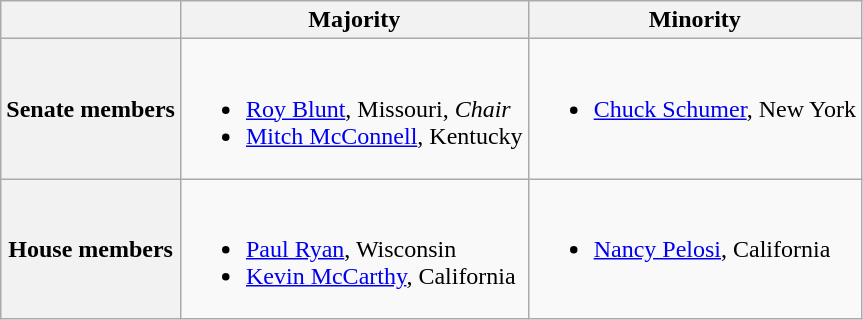<table class=wikitable>
<tr>
<th></th>
<th>Majority</th>
<th>Minority</th>
</tr>
<tr>
<th>Senate members</th>
<td valign="top" ><br><ul><li><a href='#'>Roy Blunt</a>, Missouri, <em>Chair</em></li><li><a href='#'>Mitch McConnell</a>, Kentucky</li></ul></td>
<td valign="top" ><br><ul><li><a href='#'>Chuck Schumer</a>, New York</li></ul></td>
</tr>
<tr>
<th>House members</th>
<td valign="top" ><br><ul><li><a href='#'>Paul Ryan</a>, Wisconsin</li><li><a href='#'>Kevin McCarthy</a>, California</li></ul></td>
<td valign="top" ><br><ul><li><a href='#'>Nancy Pelosi</a>, California</li></ul></td>
</tr>
</table>
